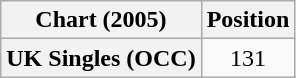<table class="wikitable plainrowheaders" style="text-align:center">
<tr>
<th scope="col">Chart (2005)</th>
<th scope="col">Position</th>
</tr>
<tr>
<th scope="row">UK Singles (OCC)</th>
<td>131</td>
</tr>
</table>
